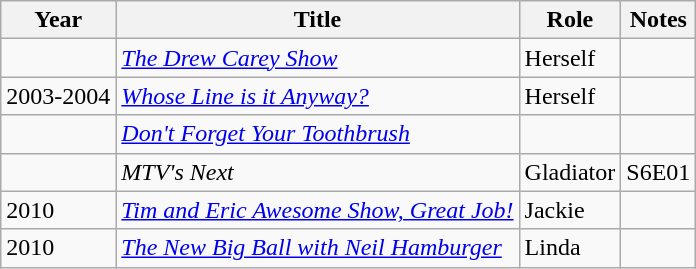<table class="wikitable sortable">
<tr>
<th>Year</th>
<th>Title</th>
<th>Role</th>
<th class="unsortable">Notes</th>
</tr>
<tr>
<td></td>
<td><em><a href='#'>The Drew Carey Show</a></em></td>
<td>Herself</td>
<td></td>
</tr>
<tr>
<td>2003-2004</td>
<td><em><a href='#'>Whose Line is it Anyway?</a></em></td>
<td>Herself</td>
<td></td>
</tr>
<tr>
<td></td>
<td><em><a href='#'>Don't Forget Your Toothbrush</a></em></td>
<td></td>
<td></td>
</tr>
<tr>
<td></td>
<td><em>MTV's Next</em></td>
<td>Gladiator</td>
<td>S6E01</td>
</tr>
<tr>
<td>2010</td>
<td><em><a href='#'>Tim and Eric Awesome Show, Great Job!</a></em></td>
<td>Jackie</td>
<td></td>
</tr>
<tr>
<td>2010</td>
<td><em><a href='#'>The New Big Ball with Neil Hamburger</a></em></td>
<td>Linda</td>
<td></td>
</tr>
</table>
